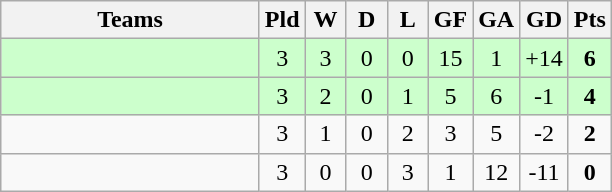<table class="wikitable" style="text-align: center;">
<tr>
<th width=165>Teams</th>
<th width=20>Pld</th>
<th width=20>W</th>
<th width=20>D</th>
<th width=20>L</th>
<th width=20>GF</th>
<th width=20>GA</th>
<th width=20>GD</th>
<th width=20>Pts</th>
</tr>
<tr align=center style="background:#ccffcc;">
<td style="text-align:left;"></td>
<td>3</td>
<td>3</td>
<td>0</td>
<td>0</td>
<td>15</td>
<td>1</td>
<td>+14</td>
<td><strong>6</strong></td>
</tr>
<tr align=center style="background:#ccffcc;">
<td style="text-align:left;"></td>
<td>3</td>
<td>2</td>
<td>0</td>
<td>1</td>
<td>5</td>
<td>6</td>
<td>-1</td>
<td><strong>4</strong></td>
</tr>
<tr align=center>
<td style="text-align:left;"></td>
<td>3</td>
<td>1</td>
<td>0</td>
<td>2</td>
<td>3</td>
<td>5</td>
<td>-2</td>
<td><strong>2</strong></td>
</tr>
<tr align=center>
<td style="text-align:left;"></td>
<td>3</td>
<td>0</td>
<td>0</td>
<td>3</td>
<td>1</td>
<td>12</td>
<td>-11</td>
<td><strong>0</strong></td>
</tr>
</table>
